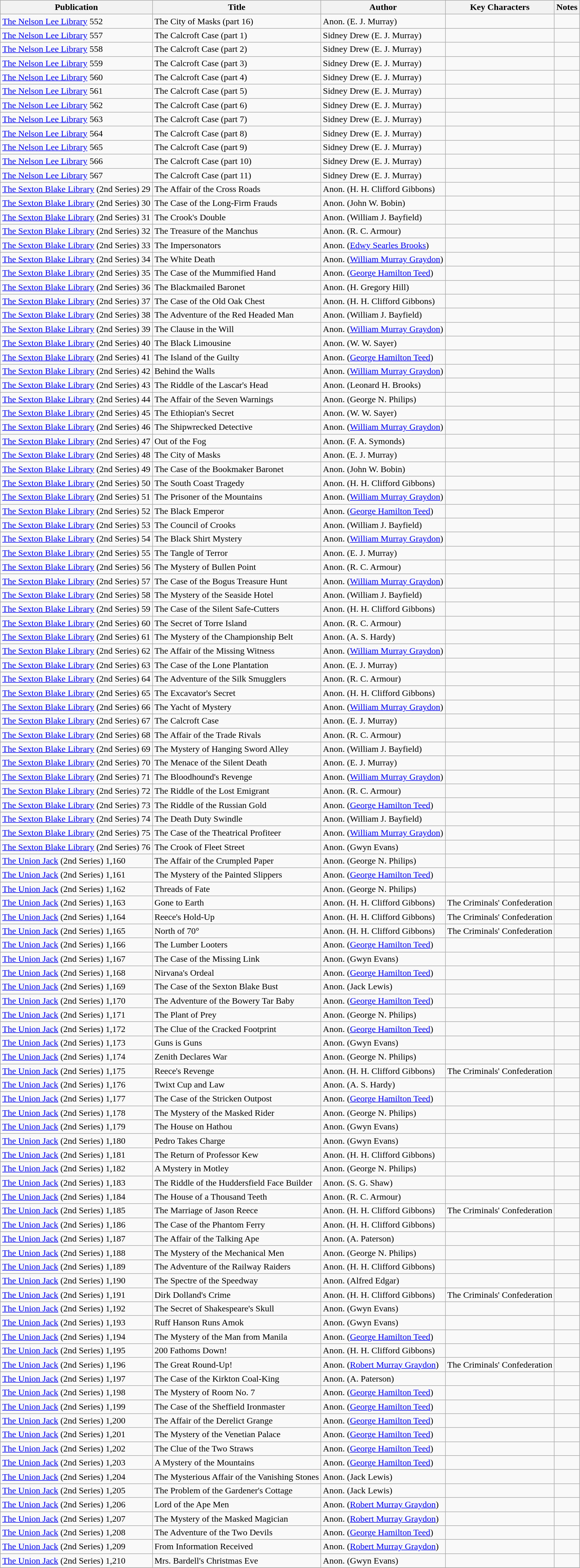<table class="wikitable">
<tr>
<th>Publication</th>
<th>Title</th>
<th>Author</th>
<th>Key Characters</th>
<th>Notes</th>
</tr>
<tr>
<td><a href='#'>The Nelson Lee Library</a> 552</td>
<td>The City of Masks (part 16)</td>
<td>Anon. (E. J. Murray)</td>
<td></td>
<td></td>
</tr>
<tr>
<td><a href='#'>The Nelson Lee Library</a> 557</td>
<td>The Calcroft Case (part 1)</td>
<td>Sidney Drew (E. J. Murray)</td>
<td></td>
<td></td>
</tr>
<tr>
<td><a href='#'>The Nelson Lee Library</a> 558</td>
<td>The Calcroft Case (part 2)</td>
<td>Sidney Drew (E. J. Murray)</td>
<td></td>
<td></td>
</tr>
<tr>
<td><a href='#'>The Nelson Lee Library</a> 559</td>
<td>The Calcroft Case (part 3)</td>
<td>Sidney Drew (E. J. Murray)</td>
<td></td>
<td></td>
</tr>
<tr>
<td><a href='#'>The Nelson Lee Library</a> 560</td>
<td>The Calcroft Case (part 4)</td>
<td>Sidney Drew (E. J. Murray)</td>
<td></td>
<td></td>
</tr>
<tr>
<td><a href='#'>The Nelson Lee Library</a> 561</td>
<td>The Calcroft Case (part 5)</td>
<td>Sidney Drew (E. J. Murray)</td>
<td></td>
<td></td>
</tr>
<tr>
<td><a href='#'>The Nelson Lee Library</a> 562</td>
<td>The Calcroft Case (part 6)</td>
<td>Sidney Drew (E. J. Murray)</td>
<td></td>
<td></td>
</tr>
<tr>
<td><a href='#'>The Nelson Lee Library</a> 563</td>
<td>The Calcroft Case (part 7)</td>
<td>Sidney Drew (E. J. Murray)</td>
<td></td>
<td></td>
</tr>
<tr>
<td><a href='#'>The Nelson Lee Library</a> 564</td>
<td>The Calcroft Case (part 8)</td>
<td>Sidney Drew (E. J. Murray)</td>
<td></td>
<td></td>
</tr>
<tr>
<td><a href='#'>The Nelson Lee Library</a> 565</td>
<td>The Calcroft Case (part 9)</td>
<td>Sidney Drew (E. J. Murray)</td>
<td></td>
<td></td>
</tr>
<tr>
<td><a href='#'>The Nelson Lee Library</a> 566</td>
<td>The Calcroft Case (part 10)</td>
<td>Sidney Drew (E. J. Murray)</td>
<td></td>
<td></td>
</tr>
<tr>
<td><a href='#'>The Nelson Lee Library</a> 567</td>
<td>The Calcroft Case (part 11)</td>
<td>Sidney Drew (E. J. Murray)</td>
<td></td>
<td></td>
</tr>
<tr>
<td><a href='#'>The Sexton Blake Library</a> (2nd Series) 29</td>
<td>The Affair of the Cross Roads</td>
<td>Anon. (H. H. Clifford Gibbons)</td>
<td></td>
<td></td>
</tr>
<tr>
<td><a href='#'>The Sexton Blake Library</a> (2nd Series) 30</td>
<td>The Case of the Long-Firm Frauds</td>
<td>Anon. (John W. Bobin)</td>
<td></td>
<td></td>
</tr>
<tr>
<td><a href='#'>The Sexton Blake Library</a> (2nd Series) 31</td>
<td>The Crook's Double</td>
<td>Anon. (William J. Bayfield)</td>
<td></td>
<td></td>
</tr>
<tr>
<td><a href='#'>The Sexton Blake Library</a> (2nd Series) 32</td>
<td>The Treasure of the Manchus</td>
<td>Anon. (R. C. Armour)</td>
<td></td>
<td></td>
</tr>
<tr>
<td><a href='#'>The Sexton Blake Library</a> (2nd Series) 33</td>
<td>The Impersonators</td>
<td>Anon. (<a href='#'>Edwy Searles Brooks</a>)</td>
<td></td>
<td></td>
</tr>
<tr>
<td><a href='#'>The Sexton Blake Library</a> (2nd Series) 34</td>
<td>The White Death</td>
<td>Anon. (<a href='#'>William Murray Graydon</a>)</td>
<td></td>
<td></td>
</tr>
<tr>
<td><a href='#'>The Sexton Blake Library</a> (2nd Series) 35</td>
<td>The Case of the Mummified Hand</td>
<td>Anon. (<a href='#'>George Hamilton Teed</a>)</td>
<td></td>
<td></td>
</tr>
<tr>
<td><a href='#'>The Sexton Blake Library</a> (2nd Series) 36</td>
<td>The Blackmailed Baronet</td>
<td>Anon. (H. Gregory Hill)</td>
<td></td>
<td></td>
</tr>
<tr>
<td><a href='#'>The Sexton Blake Library</a> (2nd Series) 37</td>
<td>The Case of the Old Oak Chest</td>
<td>Anon. (H. H. Clifford Gibbons)</td>
<td></td>
<td></td>
</tr>
<tr>
<td><a href='#'>The Sexton Blake Library</a> (2nd Series) 38</td>
<td>The Adventure of the Red Headed Man</td>
<td>Anon. (William J. Bayfield)</td>
<td></td>
<td></td>
</tr>
<tr>
<td><a href='#'>The Sexton Blake Library</a> (2nd Series) 39</td>
<td>The Clause in the Will</td>
<td>Anon. (<a href='#'>William Murray Graydon</a>)</td>
<td></td>
<td></td>
</tr>
<tr>
<td><a href='#'>The Sexton Blake Library</a> (2nd Series) 40</td>
<td>The Black Limousine</td>
<td>Anon. (W. W. Sayer)</td>
<td></td>
<td></td>
</tr>
<tr>
<td><a href='#'>The Sexton Blake Library</a> (2nd Series) 41</td>
<td>The Island of the Guilty</td>
<td>Anon. (<a href='#'>George Hamilton Teed</a>)</td>
<td></td>
<td></td>
</tr>
<tr>
<td><a href='#'>The Sexton Blake Library</a> (2nd Series) 42</td>
<td>Behind the Walls</td>
<td>Anon. (<a href='#'>William Murray Graydon</a>)</td>
<td></td>
<td></td>
</tr>
<tr>
<td><a href='#'>The Sexton Blake Library</a> (2nd Series) 43</td>
<td>The Riddle of the Lascar's Head</td>
<td>Anon. (Leonard H. Brooks)</td>
<td></td>
<td></td>
</tr>
<tr>
<td><a href='#'>The Sexton Blake Library</a> (2nd Series) 44</td>
<td>The Affair of the Seven Warnings</td>
<td>Anon. (George N. Philips)</td>
<td></td>
<td></td>
</tr>
<tr>
<td><a href='#'>The Sexton Blake Library</a> (2nd Series) 45</td>
<td>The Ethiopian's Secret</td>
<td>Anon. (W. W. Sayer)</td>
<td></td>
<td></td>
</tr>
<tr>
<td><a href='#'>The Sexton Blake Library</a> (2nd Series) 46</td>
<td>The Shipwrecked Detective</td>
<td>Anon. (<a href='#'>William Murray Graydon</a>)</td>
<td></td>
<td></td>
</tr>
<tr>
<td><a href='#'>The Sexton Blake Library</a> (2nd Series) 47</td>
<td>Out of the Fog</td>
<td>Anon. (F. A. Symonds)</td>
<td></td>
<td></td>
</tr>
<tr>
<td><a href='#'>The Sexton Blake Library</a> (2nd Series) 48</td>
<td>The City of Masks</td>
<td>Anon. (E. J. Murray)</td>
<td></td>
<td></td>
</tr>
<tr>
<td><a href='#'>The Sexton Blake Library</a> (2nd Series) 49</td>
<td>The Case of the Bookmaker Baronet</td>
<td>Anon. (John W. Bobin)</td>
<td></td>
<td></td>
</tr>
<tr>
<td><a href='#'>The Sexton Blake Library</a> (2nd Series) 50</td>
<td>The South Coast Tragedy</td>
<td>Anon. (H. H. Clifford Gibbons)</td>
<td></td>
<td></td>
</tr>
<tr>
<td><a href='#'>The Sexton Blake Library</a> (2nd Series) 51</td>
<td>The Prisoner of the Mountains</td>
<td>Anon. (<a href='#'>William Murray Graydon</a>)</td>
<td></td>
<td></td>
</tr>
<tr>
<td><a href='#'>The Sexton Blake Library</a> (2nd Series) 52</td>
<td>The Black Emperor</td>
<td>Anon. (<a href='#'>George Hamilton Teed</a>)</td>
<td></td>
<td></td>
</tr>
<tr>
<td><a href='#'>The Sexton Blake Library</a> (2nd Series) 53</td>
<td>The Council of Crooks</td>
<td>Anon. (William J. Bayfield)</td>
<td></td>
<td></td>
</tr>
<tr>
<td><a href='#'>The Sexton Blake Library</a> (2nd Series) 54</td>
<td>The Black Shirt Mystery</td>
<td>Anon. (<a href='#'>William Murray Graydon</a>)</td>
<td></td>
<td></td>
</tr>
<tr>
<td><a href='#'>The Sexton Blake Library</a> (2nd Series) 55</td>
<td>The Tangle of Terror</td>
<td>Anon. (E. J. Murray)</td>
<td></td>
<td></td>
</tr>
<tr>
<td><a href='#'>The Sexton Blake Library</a> (2nd Series) 56</td>
<td>The Mystery of Bullen Point</td>
<td>Anon. (R. C. Armour)</td>
<td></td>
<td></td>
</tr>
<tr>
<td><a href='#'>The Sexton Blake Library</a> (2nd Series) 57</td>
<td>The Case of the Bogus Treasure Hunt</td>
<td>Anon. (<a href='#'>William Murray Graydon</a>)</td>
<td></td>
<td></td>
</tr>
<tr>
<td><a href='#'>The Sexton Blake Library</a> (2nd Series) 58</td>
<td>The Mystery of the Seaside Hotel</td>
<td>Anon. (William J. Bayfield)</td>
<td></td>
<td></td>
</tr>
<tr>
<td><a href='#'>The Sexton Blake Library</a> (2nd Series) 59</td>
<td>The Case of the Silent Safe-Cutters</td>
<td>Anon. (H. H. Clifford Gibbons)</td>
<td></td>
<td></td>
</tr>
<tr>
<td><a href='#'>The Sexton Blake Library</a> (2nd Series) 60</td>
<td>The Secret of Torre Island</td>
<td>Anon. (R. C. Armour)</td>
<td></td>
<td></td>
</tr>
<tr>
<td><a href='#'>The Sexton Blake Library</a> (2nd Series) 61</td>
<td>The Mystery of the Championship Belt</td>
<td>Anon. (A. S. Hardy)</td>
<td></td>
<td></td>
</tr>
<tr>
<td><a href='#'>The Sexton Blake Library</a> (2nd Series) 62</td>
<td>The Affair of the Missing Witness</td>
<td>Anon. (<a href='#'>William Murray Graydon</a>)</td>
<td></td>
<td></td>
</tr>
<tr>
<td><a href='#'>The Sexton Blake Library</a> (2nd Series) 63</td>
<td>The Case of the Lone Plantation</td>
<td>Anon. (E. J. Murray)</td>
<td></td>
<td></td>
</tr>
<tr>
<td><a href='#'>The Sexton Blake Library</a> (2nd Series) 64</td>
<td>The Adventure of the Silk Smugglers</td>
<td>Anon. (R. C. Armour)</td>
<td></td>
<td></td>
</tr>
<tr>
<td><a href='#'>The Sexton Blake Library</a> (2nd Series) 65</td>
<td>The Excavator's Secret</td>
<td>Anon. (H. H. Clifford Gibbons)</td>
<td></td>
<td></td>
</tr>
<tr>
<td><a href='#'>The Sexton Blake Library</a> (2nd Series) 66</td>
<td>The Yacht of Mystery</td>
<td>Anon. (<a href='#'>William Murray Graydon</a>)</td>
<td></td>
<td></td>
</tr>
<tr>
<td><a href='#'>The Sexton Blake Library</a> (2nd Series) 67</td>
<td>The Calcroft Case</td>
<td>Anon. (E. J. Murray)</td>
<td></td>
<td></td>
</tr>
<tr>
<td><a href='#'>The Sexton Blake Library</a> (2nd Series) 68</td>
<td>The Affair of the Trade Rivals</td>
<td>Anon. (R. C. Armour)</td>
<td></td>
<td></td>
</tr>
<tr>
<td><a href='#'>The Sexton Blake Library</a> (2nd Series) 69</td>
<td>The Mystery of Hanging Sword Alley</td>
<td>Anon. (William J. Bayfield)</td>
<td></td>
<td></td>
</tr>
<tr>
<td><a href='#'>The Sexton Blake Library</a> (2nd Series) 70</td>
<td>The Menace of the Silent Death</td>
<td>Anon. (E. J. Murray)</td>
<td></td>
<td></td>
</tr>
<tr>
<td><a href='#'>The Sexton Blake Library</a> (2nd Series) 71</td>
<td>The Bloodhound's Revenge</td>
<td>Anon. (<a href='#'>William Murray Graydon</a>)</td>
<td></td>
<td></td>
</tr>
<tr>
<td><a href='#'>The Sexton Blake Library</a> (2nd Series) 72</td>
<td>The Riddle of the Lost Emigrant</td>
<td>Anon. (R. C. Armour)</td>
<td></td>
<td></td>
</tr>
<tr>
<td><a href='#'>The Sexton Blake Library</a> (2nd Series) 73</td>
<td>The Riddle of the Russian Gold</td>
<td>Anon. (<a href='#'>George Hamilton Teed</a>)</td>
<td></td>
<td></td>
</tr>
<tr>
<td><a href='#'>The Sexton Blake Library</a> (2nd Series) 74</td>
<td>The Death Duty Swindle</td>
<td>Anon. (William J. Bayfield)</td>
<td></td>
<td></td>
</tr>
<tr>
<td><a href='#'>The Sexton Blake Library</a> (2nd Series) 75</td>
<td>The Case of the Theatrical Profiteer</td>
<td>Anon. (<a href='#'>William Murray Graydon</a>)</td>
<td></td>
<td></td>
</tr>
<tr>
<td><a href='#'>The Sexton Blake Library</a> (2nd Series) 76</td>
<td>The Crook of Fleet Street</td>
<td>Anon. (Gwyn Evans)</td>
<td></td>
<td></td>
</tr>
<tr>
<td><a href='#'>The Union Jack</a> (2nd Series) 1,160</td>
<td>The Affair of the Crumpled Paper</td>
<td>Anon. (George N. Philips)</td>
<td></td>
<td></td>
</tr>
<tr>
<td><a href='#'>The Union Jack</a> (2nd Series) 1,161</td>
<td>The Mystery of the Painted Slippers</td>
<td>Anon. (<a href='#'>George Hamilton Teed</a>)</td>
<td></td>
<td></td>
</tr>
<tr>
<td><a href='#'>The Union Jack</a> (2nd Series) 1,162</td>
<td>Threads of Fate</td>
<td>Anon. (George N. Philips)</td>
<td></td>
<td></td>
</tr>
<tr>
<td><a href='#'>The Union Jack</a> (2nd Series) 1,163</td>
<td>Gone to Earth</td>
<td>Anon. (H. H. Clifford Gibbons)</td>
<td>The Criminals' Confederation</td>
<td></td>
</tr>
<tr>
<td><a href='#'>The Union Jack</a> (2nd Series) 1,164</td>
<td>Reece's Hold-Up</td>
<td>Anon. (H. H. Clifford Gibbons)</td>
<td>The Criminals' Confederation</td>
<td></td>
</tr>
<tr>
<td><a href='#'>The Union Jack</a> (2nd Series) 1,165</td>
<td>North of 70°</td>
<td>Anon. (H. H. Clifford Gibbons)</td>
<td>The Criminals' Confederation</td>
<td></td>
</tr>
<tr>
<td><a href='#'>The Union Jack</a> (2nd Series) 1,166</td>
<td>The Lumber Looters</td>
<td>Anon. (<a href='#'>George Hamilton Teed</a>)</td>
<td></td>
<td></td>
</tr>
<tr>
<td><a href='#'>The Union Jack</a> (2nd Series) 1,167</td>
<td>The Case of the Missing Link</td>
<td>Anon. (Gwyn Evans)</td>
<td></td>
<td></td>
</tr>
<tr>
<td><a href='#'>The Union Jack</a> (2nd Series) 1,168</td>
<td>Nirvana's Ordeal</td>
<td>Anon. (<a href='#'>George Hamilton Teed</a>)</td>
<td></td>
<td></td>
</tr>
<tr>
<td><a href='#'>The Union Jack</a> (2nd Series) 1,169</td>
<td>The Case of the Sexton Blake Bust</td>
<td>Anon. (Jack Lewis)</td>
<td></td>
<td></td>
</tr>
<tr>
<td><a href='#'>The Union Jack</a> (2nd Series) 1,170</td>
<td>The Adventure of the Bowery Tar Baby</td>
<td>Anon. (<a href='#'>George Hamilton Teed</a>)</td>
<td></td>
<td></td>
</tr>
<tr>
<td><a href='#'>The Union Jack</a> (2nd Series) 1,171</td>
<td>The Plant of Prey</td>
<td>Anon. (George N. Philips)</td>
<td></td>
<td></td>
</tr>
<tr>
<td><a href='#'>The Union Jack</a> (2nd Series) 1,172</td>
<td>The Clue of the Cracked Footprint</td>
<td>Anon. (<a href='#'>George Hamilton Teed</a>)</td>
<td></td>
<td></td>
</tr>
<tr>
<td><a href='#'>The Union Jack</a> (2nd Series) 1,173</td>
<td>Guns is Guns</td>
<td>Anon. (Gwyn Evans)</td>
<td></td>
<td></td>
</tr>
<tr>
<td><a href='#'>The Union Jack</a> (2nd Series) 1,174</td>
<td>Zenith Declares War</td>
<td>Anon. (George N. Philips)</td>
<td></td>
<td></td>
</tr>
<tr>
<td><a href='#'>The Union Jack</a> (2nd Series) 1,175</td>
<td>Reece's Revenge</td>
<td>Anon. (H. H. Clifford Gibbons)</td>
<td>The Criminals' Confederation</td>
<td></td>
</tr>
<tr>
<td><a href='#'>The Union Jack</a> (2nd Series) 1,176</td>
<td>Twixt Cup and Law</td>
<td>Anon. (A. S. Hardy)</td>
<td></td>
<td></td>
</tr>
<tr>
<td><a href='#'>The Union Jack</a> (2nd Series) 1,177</td>
<td>The Case of the Stricken Outpost</td>
<td>Anon. (<a href='#'>George Hamilton Teed</a>)</td>
<td></td>
<td></td>
</tr>
<tr>
<td><a href='#'>The Union Jack</a> (2nd Series) 1,178</td>
<td>The Mystery of the Masked Rider</td>
<td>Anon. (George N. Philips)</td>
<td></td>
<td></td>
</tr>
<tr>
<td><a href='#'>The Union Jack</a> (2nd Series) 1,179</td>
<td>The House on Hathou</td>
<td>Anon. (Gwyn Evans)</td>
<td></td>
<td></td>
</tr>
<tr>
<td><a href='#'>The Union Jack</a> (2nd Series) 1,180</td>
<td>Pedro Takes Charge</td>
<td>Anon. (Gwyn Evans)</td>
<td></td>
<td></td>
</tr>
<tr>
<td><a href='#'>The Union Jack</a> (2nd Series) 1,181</td>
<td>The Return of Professor Kew</td>
<td>Anon. (H. H. Clifford Gibbons)</td>
<td></td>
<td></td>
</tr>
<tr>
<td><a href='#'>The Union Jack</a> (2nd Series) 1,182</td>
<td>A Mystery in Motley</td>
<td>Anon. (George N. Philips)</td>
<td></td>
<td></td>
</tr>
<tr>
<td><a href='#'>The Union Jack</a> (2nd Series) 1,183</td>
<td>The Riddle of the Huddersfield Face Builder</td>
<td>Anon. (S. G. Shaw)</td>
<td></td>
<td></td>
</tr>
<tr>
<td><a href='#'>The Union Jack</a> (2nd Series) 1,184</td>
<td>The House of a Thousand Teeth</td>
<td>Anon. (R. C. Armour)</td>
<td></td>
<td></td>
</tr>
<tr>
<td><a href='#'>The Union Jack</a> (2nd Series) 1,185</td>
<td>The Marriage of Jason Reece</td>
<td>Anon. (H. H. Clifford Gibbons)</td>
<td>The Criminals' Confederation</td>
<td></td>
</tr>
<tr>
<td><a href='#'>The Union Jack</a> (2nd Series) 1,186</td>
<td>The Case of the Phantom Ferry</td>
<td>Anon. (H. H. Clifford Gibbons)</td>
<td></td>
<td></td>
</tr>
<tr>
<td><a href='#'>The Union Jack</a> (2nd Series) 1,187</td>
<td>The Affair of the Talking Ape</td>
<td>Anon. (A. Paterson)</td>
<td></td>
<td></td>
</tr>
<tr>
<td><a href='#'>The Union Jack</a> (2nd Series) 1,188</td>
<td>The Mystery of the Mechanical Men</td>
<td>Anon. (George N. Philips)</td>
<td></td>
<td></td>
</tr>
<tr>
<td><a href='#'>The Union Jack</a> (2nd Series) 1,189</td>
<td>The Adventure of the Railway Raiders</td>
<td>Anon. (H. H. Clifford Gibbons)</td>
<td></td>
<td></td>
</tr>
<tr>
<td><a href='#'>The Union Jack</a> (2nd Series) 1,190</td>
<td>The Spectre of the Speedway</td>
<td>Anon. (Alfred Edgar)</td>
<td></td>
<td></td>
</tr>
<tr>
<td><a href='#'>The Union Jack</a> (2nd Series) 1,191</td>
<td>Dirk Dolland's Crime</td>
<td>Anon. (H. H. Clifford Gibbons)</td>
<td>The Criminals' Confederation</td>
<td></td>
</tr>
<tr>
<td><a href='#'>The Union Jack</a> (2nd Series) 1,192</td>
<td>The Secret of Shakespeare's Skull</td>
<td>Anon. (Gwyn Evans)</td>
<td></td>
<td></td>
</tr>
<tr>
<td><a href='#'>The Union Jack</a> (2nd Series) 1,193</td>
<td>Ruff Hanson Runs Amok</td>
<td>Anon. (Gwyn Evans)</td>
<td></td>
<td></td>
</tr>
<tr>
<td><a href='#'>The Union Jack</a> (2nd Series) 1,194</td>
<td>The Mystery of the Man from Manila</td>
<td>Anon. (<a href='#'>George Hamilton Teed</a>)</td>
<td></td>
<td></td>
</tr>
<tr>
<td><a href='#'>The Union Jack</a> (2nd Series) 1,195</td>
<td>200 Fathoms Down!</td>
<td>Anon. (H. H. Clifford Gibbons)</td>
<td></td>
<td></td>
</tr>
<tr>
<td><a href='#'>The Union Jack</a> (2nd Series) 1,196</td>
<td>The Great Round-Up!</td>
<td>Anon. (<a href='#'>Robert Murray Graydon</a>)</td>
<td>The Criminals' Confederation</td>
<td></td>
</tr>
<tr>
<td><a href='#'>The Union Jack</a> (2nd Series) 1,197</td>
<td>The Case of the Kirkton Coal-King</td>
<td>Anon. (A. Paterson)</td>
<td></td>
<td></td>
</tr>
<tr>
<td><a href='#'>The Union Jack</a> (2nd Series) 1,198</td>
<td>The Mystery of Room No. 7</td>
<td>Anon. (<a href='#'>George Hamilton Teed</a>)</td>
<td></td>
<td></td>
</tr>
<tr>
<td><a href='#'>The Union Jack</a> (2nd Series) 1,199</td>
<td>The Case of the Sheffield Ironmaster</td>
<td>Anon. (<a href='#'>George Hamilton Teed</a>)</td>
<td></td>
<td></td>
</tr>
<tr>
<td><a href='#'>The Union Jack</a> (2nd Series) 1,200</td>
<td>The Affair of the Derelict Grange</td>
<td>Anon. (<a href='#'>George Hamilton Teed</a>)</td>
<td></td>
<td></td>
</tr>
<tr>
<td><a href='#'>The Union Jack</a> (2nd Series) 1,201</td>
<td>The Mystery of the Venetian Palace</td>
<td>Anon. (<a href='#'>George Hamilton Teed</a>)</td>
<td></td>
<td></td>
</tr>
<tr>
<td><a href='#'>The Union Jack</a> (2nd Series) 1,202</td>
<td>The Clue of the Two Straws</td>
<td>Anon. (<a href='#'>George Hamilton Teed</a>)</td>
<td></td>
<td></td>
</tr>
<tr>
<td><a href='#'>The Union Jack</a> (2nd Series) 1,203</td>
<td>A Mystery of the Mountains</td>
<td>Anon. (<a href='#'>George Hamilton Teed</a>)</td>
<td></td>
<td></td>
</tr>
<tr>
<td><a href='#'>The Union Jack</a> (2nd Series) 1,204</td>
<td>The Mysterious Affair of the Vanishing Stones</td>
<td>Anon. (Jack Lewis)</td>
<td></td>
<td></td>
</tr>
<tr>
<td><a href='#'>The Union Jack</a> (2nd Series) 1,205</td>
<td>The Problem of the Gardener's Cottage</td>
<td>Anon. (Jack Lewis)</td>
<td></td>
<td></td>
</tr>
<tr>
<td><a href='#'>The Union Jack</a> (2nd Series) 1,206</td>
<td>Lord of the Ape Men</td>
<td>Anon. (<a href='#'>Robert Murray Graydon</a>)</td>
<td></td>
<td></td>
</tr>
<tr>
<td><a href='#'>The Union Jack</a> (2nd Series) 1,207</td>
<td>The Mystery of the Masked Magician</td>
<td>Anon. (<a href='#'>Robert Murray Graydon</a>)</td>
<td></td>
<td></td>
</tr>
<tr>
<td><a href='#'>The Union Jack</a> (2nd Series) 1,208</td>
<td>The Adventure of the Two Devils</td>
<td>Anon. (<a href='#'>George Hamilton Teed</a>)</td>
<td></td>
<td></td>
</tr>
<tr>
<td><a href='#'>The Union Jack</a> (2nd Series) 1,209</td>
<td>From Information Received</td>
<td>Anon. (<a href='#'>Robert Murray Graydon</a>)</td>
<td></td>
<td></td>
</tr>
<tr>
<td><a href='#'>The Union Jack</a> (2nd Series) 1,210</td>
<td>Mrs. Bardell's Christmas Eve</td>
<td>Anon. (Gwyn Evans)</td>
<td></td>
<td></td>
</tr>
<tr>
</tr>
</table>
